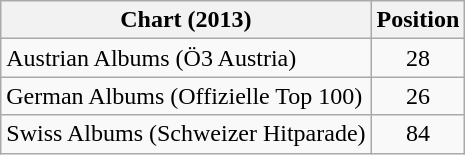<table class="wikitable sortable">
<tr>
<th>Chart (2013)</th>
<th>Position</th>
</tr>
<tr>
<td>Austrian Albums (Ö3 Austria)</td>
<td style="text-align:center">28</td>
</tr>
<tr>
<td>German Albums (Offizielle Top 100)</td>
<td style="text-align:center">26</td>
</tr>
<tr>
<td>Swiss Albums (Schweizer Hitparade)</td>
<td style="text-align:center">84</td>
</tr>
</table>
